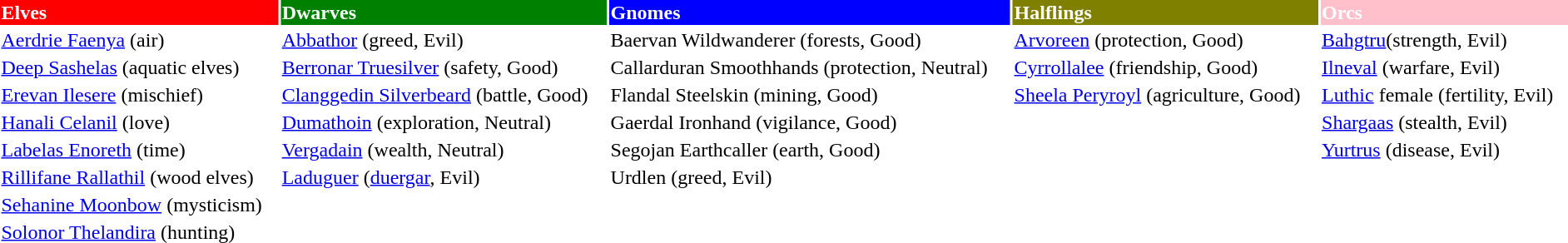<table border=0 width=100%>
<tr>
<td style="color:white" bgcolor=red><strong>Elves</strong></td>
<td style="color:white" bgcolor=green><strong>Dwarves</strong></td>
<td style="color:white" bgcolor=blue><strong>Gnomes</strong></td>
<td style="color:white" bgcolor=olive><strong>Halflings</strong></td>
<td style="color:white" bgcolor=pink><strong>Orcs</strong></td>
</tr>
<tr>
<td><a href='#'>Aerdrie Faenya</a> (air)</td>
<td><a href='#'>Abbathor</a> (greed, Evil)</td>
<td>Baervan Wildwanderer (forests, Good)</td>
<td><a href='#'>Arvoreen</a> (protection, Good)</td>
<td><a href='#'>Bahgtru</a>(strength, Evil)</td>
<td></td>
</tr>
<tr>
<td><a href='#'>Deep Sashelas</a> (aquatic elves)</td>
<td><a href='#'>Berronar Truesilver</a> (safety, Good)</td>
<td>Callarduran Smoothhands (protection, Neutral)</td>
<td><a href='#'>Cyrrollalee</a> (friendship, Good)</td>
<td><a href='#'>Ilneval</a> (warfare, Evil)</td>
</tr>
<tr>
<td><a href='#'>Erevan Ilesere</a> (mischief)</td>
<td><a href='#'>Clanggedin Silverbeard</a> (battle, Good)</td>
<td>Flandal Steelskin (mining, Good)</td>
<td><a href='#'>Sheela Peryroyl</a> (agriculture, Good)</td>
<td><a href='#'>Luthic</a> female (fertility, Evil)</td>
</tr>
<tr>
<td><a href='#'>Hanali Celanil</a> (love)</td>
<td><a href='#'>Dumathoin</a> (exploration, Neutral)</td>
<td>Gaerdal Ironhand (vigilance, Good)</td>
<td> </td>
<td><a href='#'>Shargaas</a> (stealth, Evil)</td>
</tr>
<tr>
<td><a href='#'>Labelas Enoreth</a> (time)</td>
<td><a href='#'>Vergadain</a> (wealth, Neutral)</td>
<td>Segojan Earthcaller (earth, Good)</td>
<td> </td>
<td><a href='#'>Yurtrus</a> (disease, Evil)</td>
</tr>
<tr>
<td><a href='#'>Rillifane Rallathil</a> (wood elves)</td>
<td><a href='#'>Laduguer</a> (<a href='#'>duergar</a>, Evil)</td>
<td>Urdlen (greed, Evil)</td>
</tr>
<tr>
<td><a href='#'>Sehanine Moonbow</a> (mysticism)</td>
</tr>
<tr>
<td><a href='#'>Solonor Thelandira</a> (hunting)</td>
</tr>
<tr>
</tr>
</table>
